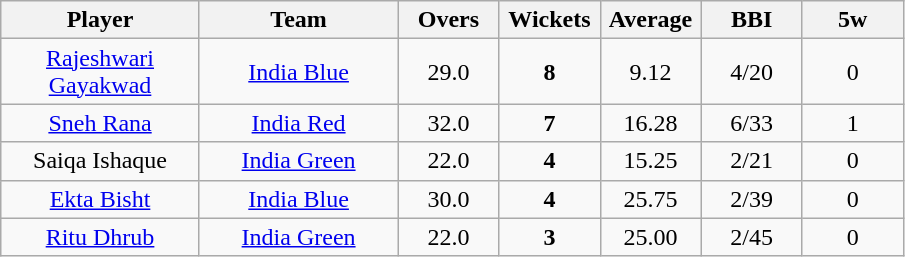<table class="wikitable" style="text-align:center">
<tr>
<th width=125>Player</th>
<th width=125>Team</th>
<th width=60>Overs</th>
<th width=60>Wickets</th>
<th width=60>Average</th>
<th width=60>BBI</th>
<th width=60>5w</th>
</tr>
<tr>
<td><a href='#'>Rajeshwari Gayakwad</a></td>
<td><a href='#'>India Blue</a></td>
<td>29.0</td>
<td><strong>8</strong></td>
<td>9.12</td>
<td>4/20</td>
<td>0</td>
</tr>
<tr>
<td><a href='#'>Sneh Rana</a></td>
<td><a href='#'>India Red</a></td>
<td>32.0</td>
<td><strong>7</strong></td>
<td>16.28</td>
<td>6/33</td>
<td>1</td>
</tr>
<tr>
<td>Saiqa Ishaque</td>
<td><a href='#'>India Green</a></td>
<td>22.0</td>
<td><strong>4</strong></td>
<td>15.25</td>
<td>2/21</td>
<td>0</td>
</tr>
<tr>
<td><a href='#'>Ekta Bisht</a></td>
<td><a href='#'>India Blue</a></td>
<td>30.0</td>
<td><strong>4</strong></td>
<td>25.75</td>
<td>2/39</td>
<td>0</td>
</tr>
<tr>
<td><a href='#'>Ritu Dhrub</a></td>
<td><a href='#'>India Green</a></td>
<td>22.0</td>
<td><strong>3</strong></td>
<td>25.00</td>
<td>2/45</td>
<td>0</td>
</tr>
</table>
